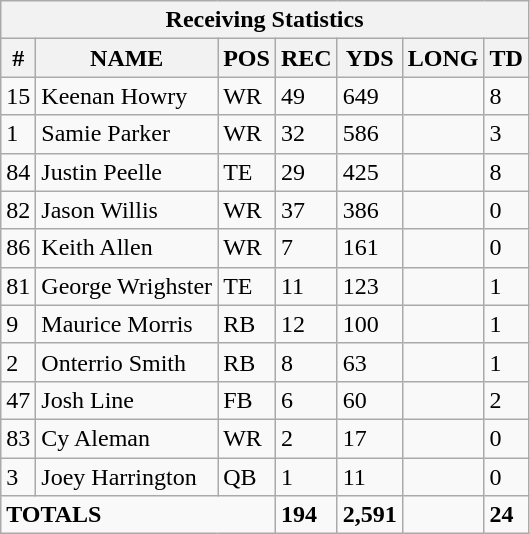<table class="wikitable sortable collapsible collapsed">
<tr>
<th colspan="7">Receiving Statistics</th>
</tr>
<tr>
<th>#</th>
<th>NAME</th>
<th>POS</th>
<th>REC</th>
<th>YDS</th>
<th>LONG</th>
<th>TD</th>
</tr>
<tr>
<td>15</td>
<td>Keenan Howry</td>
<td>WR</td>
<td>49</td>
<td>649</td>
<td> </td>
<td>8</td>
</tr>
<tr>
<td>1</td>
<td>Samie Parker</td>
<td>WR</td>
<td>32</td>
<td>586</td>
<td> </td>
<td>3</td>
</tr>
<tr>
<td>84</td>
<td>Justin Peelle</td>
<td>TE</td>
<td>29</td>
<td>425</td>
<td> </td>
<td>8</td>
</tr>
<tr>
<td>82</td>
<td>Jason Willis</td>
<td>WR</td>
<td>37</td>
<td>386</td>
<td> </td>
<td>0</td>
</tr>
<tr>
<td>86</td>
<td>Keith Allen</td>
<td>WR</td>
<td>7</td>
<td>161</td>
<td> </td>
<td>0</td>
</tr>
<tr>
<td>81</td>
<td>George Wrighster</td>
<td>TE</td>
<td>11</td>
<td>123</td>
<td> </td>
<td>1</td>
</tr>
<tr>
<td>9</td>
<td>Maurice Morris</td>
<td>RB</td>
<td>12</td>
<td>100</td>
<td> </td>
<td>1</td>
</tr>
<tr>
<td>2</td>
<td>Onterrio Smith</td>
<td>RB</td>
<td>8</td>
<td>63</td>
<td> </td>
<td>1</td>
</tr>
<tr>
<td>47</td>
<td>Josh Line</td>
<td>FB</td>
<td>6</td>
<td>60</td>
<td> </td>
<td>2</td>
</tr>
<tr>
<td>83</td>
<td>Cy Aleman</td>
<td>WR</td>
<td>2</td>
<td>17</td>
<td> </td>
<td>0</td>
</tr>
<tr>
<td>3</td>
<td>Joey Harrington</td>
<td>QB</td>
<td>1</td>
<td>11</td>
<td> </td>
<td>0</td>
</tr>
<tr>
<td colspan=3><strong>TOTALS</strong></td>
<td><strong>194</strong></td>
<td><strong>2,591</strong></td>
<td><strong> </strong></td>
<td><strong>24</strong></td>
</tr>
</table>
